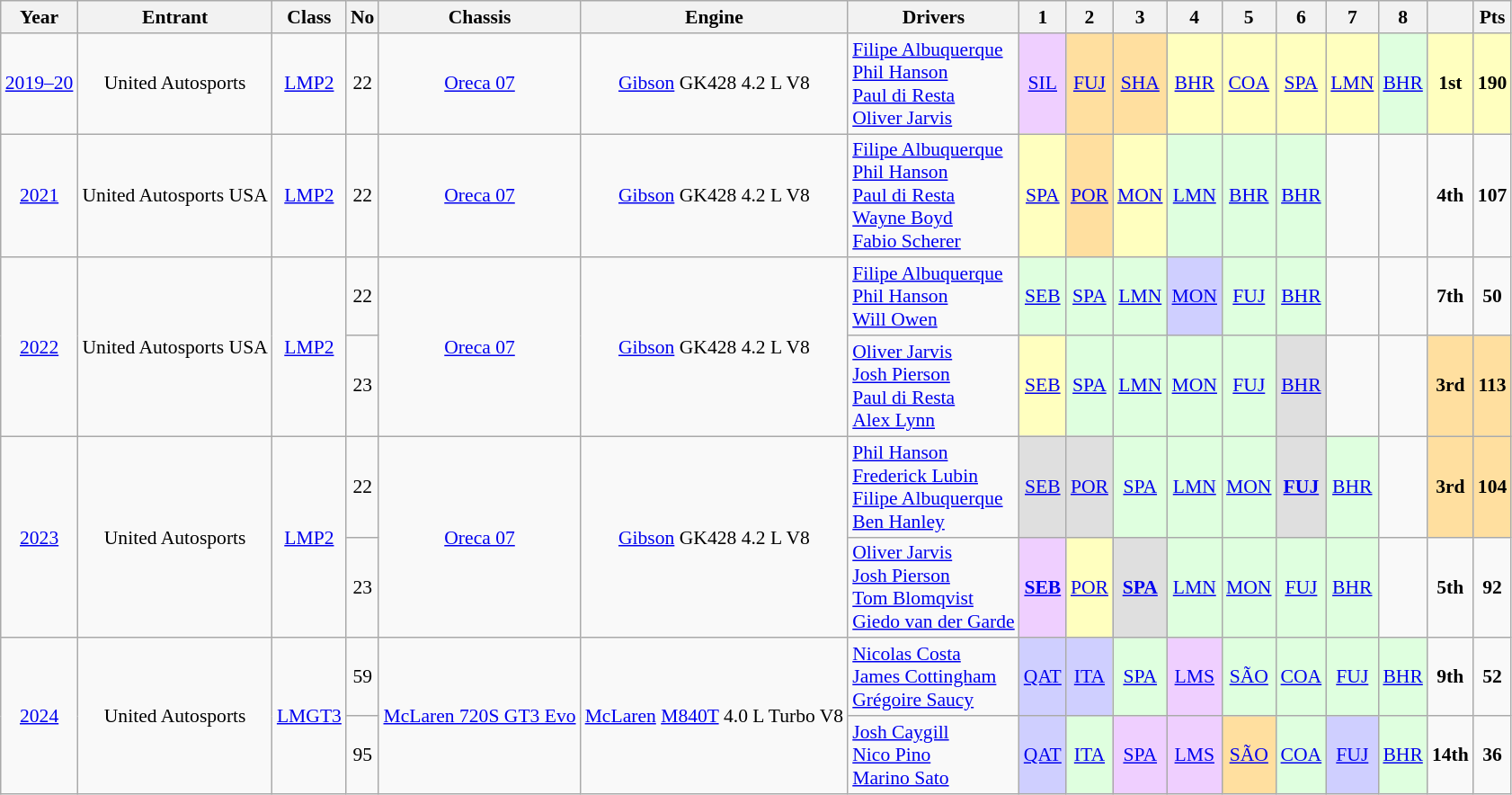<table class="wikitable" style="font-size: 90%; text-align:center">
<tr>
<th>Year</th>
<th>Entrant</th>
<th>Class</th>
<th>No</th>
<th>Chassis</th>
<th>Engine</th>
<th>Drivers</th>
<th>1</th>
<th>2</th>
<th>3</th>
<th>4</th>
<th>5</th>
<th>6</th>
<th>7</th>
<th>8</th>
<th></th>
<th>Pts</th>
</tr>
<tr>
<td><a href='#'>2019–20</a></td>
<td> United Autosports</td>
<td><a href='#'>LMP2</a></td>
<td>22</td>
<td><a href='#'>Oreca 07</a></td>
<td><a href='#'>Gibson</a> GK428 4.2 L V8</td>
<td align="left"> <a href='#'>Filipe Albuquerque</a><br> <a href='#'>Phil Hanson</a><br> <a href='#'>Paul di Resta</a><br> <a href='#'>Oliver Jarvis</a></td>
<td style="background:#EFCFFF;"><a href='#'>SIL</a><br></td>
<td style="background:#FFDF9F;"><a href='#'>FUJ</a><br></td>
<td style="background:#FFDF9F;"><a href='#'>SHA</a><br></td>
<td style="background:#FFFFBF;"><a href='#'>BHR</a><br></td>
<td style="background:#FFFFBF;"><a href='#'>COA</a><br></td>
<td style="background:#FFFFBF;"><a href='#'>SPA</a><br></td>
<td style="background:#FFFFBF;"><a href='#'>LMN</a><br></td>
<td style="background:#DFFFDF;"><a href='#'>BHR</a><br></td>
<td style="background:#FFFFBF;"><strong>1st</strong></td>
<td style="background:#FFFFBF;"><strong>190</strong></td>
</tr>
<tr>
<td><a href='#'>2021</a></td>
<td> United Autosports USA</td>
<td><a href='#'>LMP2</a></td>
<td>22</td>
<td><a href='#'>Oreca 07</a></td>
<td><a href='#'>Gibson</a> GK428 4.2 L V8</td>
<td align="left"> <a href='#'>Filipe Albuquerque</a><br> <a href='#'>Phil Hanson</a><br> <a href='#'>Paul di Resta</a><br> <a href='#'>Wayne Boyd</a><br> <a href='#'>Fabio Scherer</a></td>
<td style="background:#FFFFBF;"><a href='#'>SPA</a><br></td>
<td style="background:#FFDF9F;"><a href='#'>POR</a><br></td>
<td style="background:#FFFFBF;"><a href='#'>MON</a><br></td>
<td style="background:#DFFFDF;"><a href='#'>LMN</a><br></td>
<td style="background:#DFFFDF;"><a href='#'>BHR</a><br></td>
<td style="background:#DFFFDF;"><a href='#'>BHR</a><br></td>
<td></td>
<td></td>
<td><strong>4th</strong></td>
<td><strong>107</strong></td>
</tr>
<tr>
<td rowspan="2"><a href='#'>2022</a></td>
<td rowspan="2"> United Autosports USA</td>
<td rowspan="2"><a href='#'>LMP2</a></td>
<td>22</td>
<td rowspan="2"><a href='#'>Oreca 07</a></td>
<td rowspan="2"><a href='#'>Gibson</a> GK428 4.2 L V8</td>
<td align="left"> <a href='#'>Filipe Albuquerque</a><br> <a href='#'>Phil Hanson</a><br> <a href='#'>Will Owen</a></td>
<td style="background:#DFFFDF;"><a href='#'>SEB</a><br></td>
<td style="background:#DFFFDF;"><a href='#'>SPA</a><br></td>
<td style="background:#DFFFDF;"><a href='#'>LMN</a><br></td>
<td style="background:#CFCFFF;"><a href='#'>MON</a><br></td>
<td style="background:#DFFFDF;"><a href='#'>FUJ</a><br></td>
<td style="background:#DFFFDF;"><a href='#'>BHR</a><br></td>
<td></td>
<td></td>
<td><strong>7th</strong></td>
<td><strong>50</strong></td>
</tr>
<tr>
<td>23</td>
<td align="left"> <a href='#'>Oliver Jarvis</a><br> <a href='#'>Josh Pierson</a><br> <a href='#'>Paul di Resta</a><br> <a href='#'>Alex Lynn</a></td>
<td style="background:#FFFFBF;"><a href='#'>SEB</a><br></td>
<td style="background:#DFFFDF;"><a href='#'>SPA</a><br></td>
<td style="background:#DFFFDF;"><a href='#'>LMN</a><br></td>
<td style="background:#DFFFDF;"><a href='#'>MON</a><br></td>
<td style="background:#DFFFDF;"><a href='#'>FUJ</a><br></td>
<td style="background:#DFDFDF;"><a href='#'>BHR</a><br></td>
<td></td>
<td></td>
<td style="background:#FFDF9F;"><strong>3rd</strong></td>
<td style="background:#FFDF9F;"><strong>113</strong></td>
</tr>
<tr>
<td rowspan="2"><a href='#'>2023</a></td>
<td rowspan="2"> United Autosports</td>
<td rowspan="2"><a href='#'>LMP2</a></td>
<td>22</td>
<td rowspan="2"><a href='#'>Oreca 07</a></td>
<td rowspan="2"><a href='#'>Gibson</a> GK428 4.2 L V8</td>
<td align="left"> <a href='#'>Phil Hanson</a><br> <a href='#'>Frederick Lubin</a><br> <a href='#'>Filipe Albuquerque</a><br> <a href='#'>Ben Hanley</a></td>
<td style="background:#DFDFDF;"><a href='#'>SEB</a><br></td>
<td style="background:#DFDFDF;"><a href='#'>POR</a><br></td>
<td style="background:#DFFFDF;"><a href='#'>SPA</a><br></td>
<td style="background:#DFFFDF;"><a href='#'>LMN</a><br></td>
<td style="background:#DFFFDF;"><a href='#'>MON</a><br></td>
<td style="background:#DFDFDF;"><strong><a href='#'>FUJ</a></strong><br></td>
<td style="background:#DFFFDF;"><a href='#'>BHR</a><br></td>
<td></td>
<td style="background:#FFDF9F;"><strong>3rd</strong></td>
<td style="background:#FFDF9F;"><strong>104</strong></td>
</tr>
<tr>
<td>23</td>
<td align="left"> <a href='#'>Oliver Jarvis</a><br> <a href='#'>Josh Pierson</a><br> <a href='#'>Tom Blomqvist</a><br> <a href='#'>Giedo van der Garde</a></td>
<td style="background:#EFCFFF;"><strong><a href='#'>SEB</a></strong><br></td>
<td style="background:#FFFFBF;"><a href='#'>POR</a><br></td>
<td style="background:#DFDFDF;"><strong><a href='#'>SPA</a></strong><br></td>
<td style="background:#DFFFDF;"><a href='#'>LMN</a><br></td>
<td style="background:#DFFFDF;"><a href='#'>MON</a><br></td>
<td style="background:#DFFFDF;"><a href='#'>FUJ</a><br></td>
<td style="background:#DFFFDF;"><a href='#'>BHR</a><br></td>
<td></td>
<td><strong>5th</strong></td>
<td><strong>92</strong></td>
</tr>
<tr>
<td rowspan="2"><a href='#'>2024</a></td>
<td rowspan="2"> United Autosports</td>
<td rowspan="2"><a href='#'>LMGT3</a></td>
<td>59</td>
<td rowspan="2"><a href='#'>McLaren 720S GT3 Evo</a></td>
<td rowspan="2"><a href='#'>McLaren</a> <a href='#'>M840T</a> 4.0 L Turbo V8</td>
<td align="left"> <a href='#'>Nicolas Costa</a><br> <a href='#'>James Cottingham</a><br> <a href='#'>Grégoire Saucy</a></td>
<td style="background:#CFCFFF;"><a href='#'>QAT</a><br></td>
<td style="background:#CFCFFF;"><a href='#'>ITA</a><br></td>
<td style="background:#DFFFDF;"><a href='#'>SPA</a><br></td>
<td style="background:#EFCFFF;"><a href='#'>LMS</a><br></td>
<td style="background:#DFFFDF;"><a href='#'>SÃO</a><br></td>
<td style="background:#dfffdf;"><a href='#'>COA</a><br></td>
<td style="background:#dfffdf;"><a href='#'>FUJ</a><br></td>
<td style="background:#dfffdf;"><a href='#'>BHR</a><br></td>
<td><strong>9th</strong></td>
<td><strong>52</strong></td>
</tr>
<tr>
<td>95</td>
<td align="left"> <a href='#'>Josh Caygill</a><br> <a href='#'>Nico Pino</a><br> <a href='#'>Marino Sato</a></td>
<td style="background:#CFCFFF;"><a href='#'>QAT</a><br></td>
<td style="background:#DFFFDF;"><a href='#'>ITA</a><br></td>
<td style="background:#EFCFFF;"><a href='#'>SPA</a><br></td>
<td style="background:#EFCFFF;"><a href='#'>LMS</a><br></td>
<td style="background:#FFDF9F;"><a href='#'>SÃO</a><br></td>
<td style="background:#dfffdf;"><a href='#'>COA</a><br></td>
<td style="background:#CFCFFF;"><a href='#'>FUJ</a><br></td>
<td style="background:#dfffdf;"><a href='#'>BHR</a><br></td>
<td><strong>14th</strong></td>
<td><strong>36</strong></td>
</tr>
</table>
